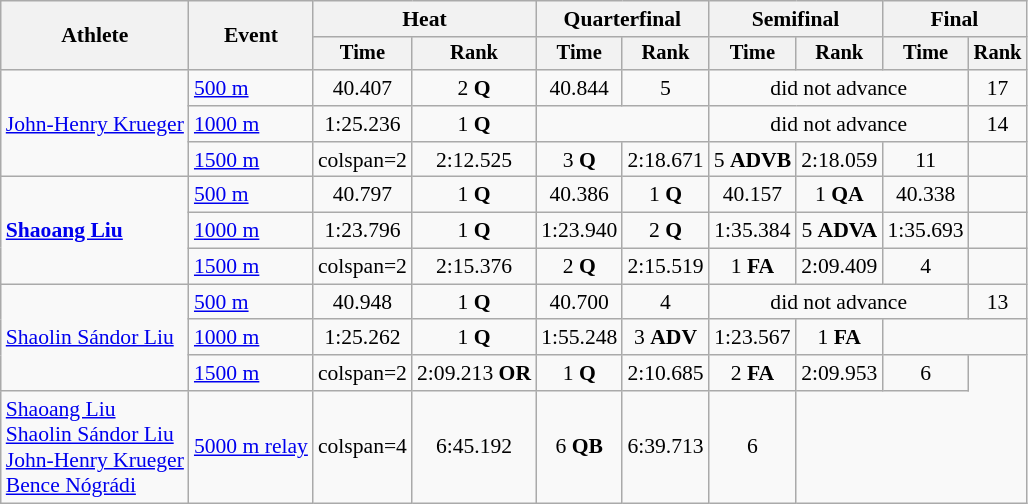<table class=wikitable style="font-size:90%; text-align:center">
<tr>
<th rowspan=2>Athlete</th>
<th rowspan=2>Event</th>
<th colspan=2>Heat</th>
<th colspan=2>Quarterfinal</th>
<th colspan=2>Semifinal</th>
<th colspan=2>Final</th>
</tr>
<tr style=font-size:95%>
<th>Time</th>
<th>Rank</th>
<th>Time</th>
<th>Rank</th>
<th>Time</th>
<th>Rank</th>
<th>Time</th>
<th>Rank</th>
</tr>
<tr>
<td align=left rowspan=3><a href='#'>John-Henry Krueger</a></td>
<td align=left><a href='#'>500 m</a></td>
<td>40.407</td>
<td>2 <strong>Q</strong></td>
<td>40.844</td>
<td>5</td>
<td colspan=3>did not advance</td>
<td>17</td>
</tr>
<tr>
<td align=left><a href='#'>1000 m</a></td>
<td>1:25.236</td>
<td>1 <strong>Q</strong></td>
<td colspan=2></td>
<td colspan=3>did not advance</td>
<td>14</td>
</tr>
<tr>
<td align=left><a href='#'>1500 m</a></td>
<td>colspan=2 </td>
<td>2:12.525</td>
<td>3 <strong>Q</strong></td>
<td>2:18.671</td>
<td>5 <strong>ADVB</strong></td>
<td>2:18.059</td>
<td>11</td>
</tr>
<tr>
<td align=left rowspan=3><strong><a href='#'>Shaoang Liu</a></strong></td>
<td align=left><a href='#'>500 m</a></td>
<td>40.797</td>
<td>1 <strong>Q</strong></td>
<td>40.386</td>
<td>1 <strong>Q</strong></td>
<td>40.157</td>
<td>1 <strong>QA</strong></td>
<td>40.338</td>
<td></td>
</tr>
<tr>
<td align=left><a href='#'>1000 m</a></td>
<td>1:23.796</td>
<td>1 <strong>Q</strong></td>
<td>1:23.940</td>
<td>2 <strong>Q</strong></td>
<td>1:35.384</td>
<td>5 <strong>ADVA</strong></td>
<td>1:35.693</td>
<td></td>
</tr>
<tr>
<td align=left><a href='#'>1500 m</a></td>
<td>colspan=2 </td>
<td>2:15.376</td>
<td>2 <strong>Q</strong></td>
<td>2:15.519</td>
<td>1 <strong>FA</strong></td>
<td>2:09.409</td>
<td>4</td>
</tr>
<tr>
<td align=left rowspan=3><a href='#'>Shaolin Sándor Liu</a></td>
<td align=left><a href='#'>500 m</a></td>
<td>40.948</td>
<td>1 <strong>Q</strong></td>
<td>40.700</td>
<td>4</td>
<td colspan=3>did not advance</td>
<td>13</td>
</tr>
<tr>
<td align=left><a href='#'>1000 m</a></td>
<td>1:25.262</td>
<td>1 <strong>Q</strong></td>
<td>1:55.248</td>
<td>3 <strong>ADV</strong></td>
<td>1:23.567</td>
<td>1 <strong>FA</strong></td>
<td colspan=2></td>
</tr>
<tr>
<td align=left><a href='#'>1500 m</a></td>
<td>colspan=2 </td>
<td>2:09.213 <strong>OR</strong></td>
<td>1 <strong>Q</strong></td>
<td>2:10.685</td>
<td>2 <strong>FA</strong></td>
<td>2:09.953</td>
<td>6</td>
</tr>
<tr align=center>
<td align=left><a href='#'>Shaoang Liu</a><br><a href='#'>Shaolin Sándor Liu</a><br><a href='#'>John-Henry Krueger</a><br><a href='#'>Bence Nógrádi</a></td>
<td align=left><a href='#'>5000 m relay</a></td>
<td>colspan=4 </td>
<td>6:45.192</td>
<td>6 <strong>QB</strong></td>
<td>6:39.713</td>
<td>6</td>
</tr>
</table>
